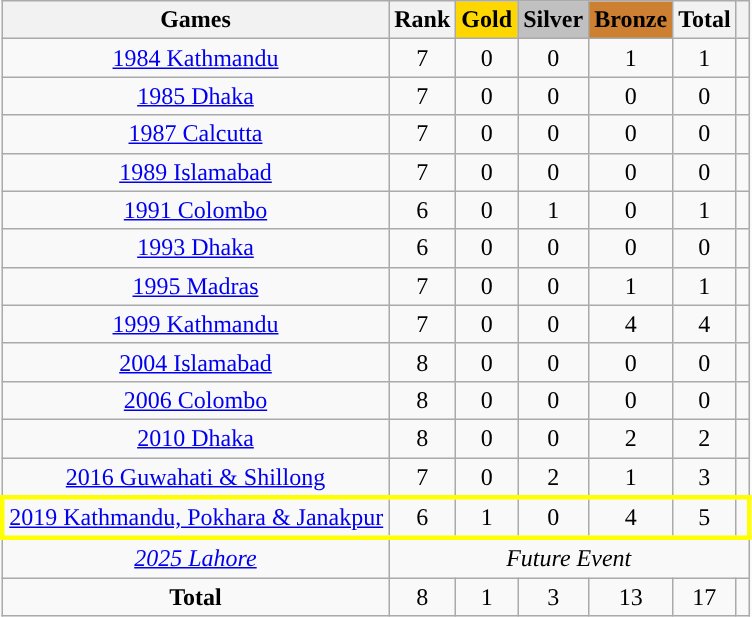<table class="wikitable">
<tr>
<th style="text-align:center">Games</th>
<th style="text-align:center">Rank</th>
<th style="text-align:center; background:gold;">Gold</th>
<th style="text-align:center; background:silver;">Silver</th>
<th style="text-align:center; background:#CD7F32;">Bronze</th>
<th style="text-align:center">Total</th>
<th style="text-align:center"></th>
</tr>
<tr>
<td style="text-align:center"><a href='#'>1984 Kathmandu</a></td>
<td style="text-align:center">7</td>
<td style="text-align:center">0</td>
<td style="text-align:center">0</td>
<td style="text-align:center">1</td>
<td style="text-align:center">1</td>
<td style="text-align:center"></td>
</tr>
<tr>
<td style="text-align:center"><a href='#'>1985 Dhaka</a></td>
<td style="text-align:center">7</td>
<td style="text-align:center">0</td>
<td style="text-align:center">0</td>
<td style="text-align:center">0</td>
<td style="text-align:center">0</td>
<td style="text-align:center"></td>
</tr>
<tr>
<td style="text-align:center"><a href='#'>1987 Calcutta</a></td>
<td style="text-align:center">7</td>
<td style="text-align:center">0</td>
<td style="text-align:center">0</td>
<td style="text-align:center">0</td>
<td style="text-align:center">0</td>
<td style="text-align:center"></td>
</tr>
<tr>
<td style="text-align:center"><a href='#'>1989 Islamabad</a></td>
<td style="text-align:center">7</td>
<td style="text-align:center">0</td>
<td style="text-align:center">0</td>
<td style="text-align:center">0</td>
<td style="text-align:center">0</td>
<td style="text-align:center"></td>
</tr>
<tr>
<td style="text-align:center"><a href='#'>1991 Colombo</a></td>
<td style="text-align:center">6</td>
<td style="text-align:center">0</td>
<td style="text-align:center">1</td>
<td style="text-align:center">0</td>
<td style="text-align:center">1</td>
<td style="text-align:center"></td>
</tr>
<tr>
<td style="text-align:center"><a href='#'>1993 Dhaka</a></td>
<td style="text-align:center">6</td>
<td style="text-align:center">0</td>
<td style="text-align:center">0</td>
<td style="text-align:center">0</td>
<td style="text-align:center">0</td>
<td style="text-align:center"></td>
</tr>
<tr>
<td style="text-align:center"><a href='#'>1995 Madras</a></td>
<td style="text-align:center">7</td>
<td style="text-align:center">0</td>
<td style="text-align:center">0</td>
<td style="text-align:center">1</td>
<td style="text-align:center">1</td>
<td style="text-align:center"></td>
</tr>
<tr>
<td style="text-align:center"><a href='#'>1999 Kathmandu</a></td>
<td style="text-align:center">7</td>
<td style="text-align:center">0</td>
<td style="text-align:center">0</td>
<td style="text-align:center">4</td>
<td style="text-align:center">4</td>
<td style="text-align:center"></td>
</tr>
<tr>
<td style="text-align:center"><a href='#'>2004 Islamabad</a></td>
<td style="text-align:center">8</td>
<td style="text-align:center">0</td>
<td style="text-align:center">0</td>
<td style="text-align:center">0</td>
<td style="text-align:center">0</td>
<td style="text-align:center"></td>
</tr>
<tr>
<td style="text-align:center"><a href='#'>2006 Colombo</a></td>
<td style="text-align:center">8</td>
<td style="text-align:center">0</td>
<td style="text-align:center">0</td>
<td style="text-align:center">0</td>
<td style="text-align:center">0</td>
<td style="text-align:center"></td>
</tr>
<tr>
<td style="text-align:center"><a href='#'>2010 Dhaka</a></td>
<td style="text-align:center">8</td>
<td style="text-align:center">0</td>
<td style="text-align:center">0</td>
<td style="text-align:center">2</td>
<td style="text-align:center">2</td>
<td style="text-align:center"></td>
</tr>
<tr>
<td style="text-align:center"><a href='#'>2016 Guwahati & Shillong</a></td>
<td style="text-align:center">7</td>
<td style="text-align:center">0</td>
<td style="text-align:center">2</td>
<td style="text-align:center">1</td>
<td style="text-align:center">3</td>
<td style="text-align:center"></td>
</tr>
<tr style="border: 3px solid yellow">
<td style="text-align:center"><a href='#'>2019 Kathmandu, Pokhara & Janakpur</a></td>
<td style="text-align:center">6</td>
<td style="text-align:center">1</td>
<td style="text-align:center">0</td>
<td style="text-align:center">4</td>
<td style="text-align:center">5</td>
<td></td>
</tr>
<tr>
<td style="text-align:center"><em><a href='#'>2025 Lahore</a></em></td>
<td colspan="6" style="text-align:center;"><em>Future Event</em></td>
</tr>
<tr>
<td style="text-align:center"><strong>Total</strong></td>
<td style="text-align:center">8</td>
<td style="text-align:center">1</td>
<td style="text-align:center">3</td>
<td style="text-align:center">13</td>
<td style="text-align:center">17</td>
<td></td>
</tr>
</table>
